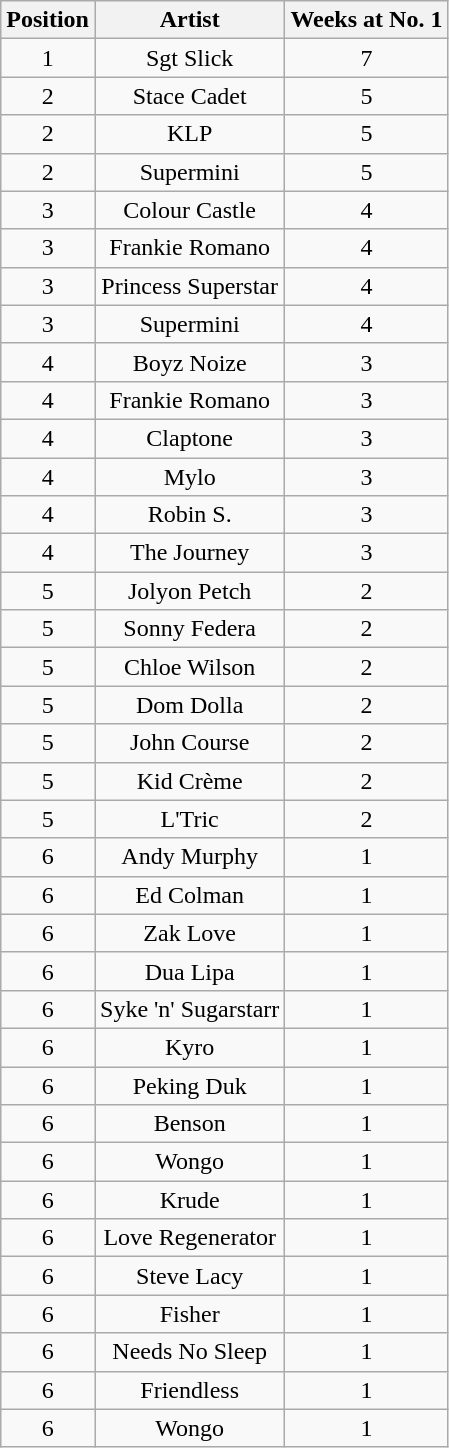<table class="wikitable">
<tr>
<th style="text-align: center;">Position</th>
<th style="text-align: center;">Artist</th>
<th style="text-align: center;">Weeks at No. 1</th>
</tr>
<tr>
<td style="text-align: center;">1</td>
<td style="text-align: center;">Sgt Slick</td>
<td style="text-align: center;">7</td>
</tr>
<tr>
<td style="text-align: center;">2</td>
<td style="text-align: center;">Stace Cadet</td>
<td style="text-align: center;">5</td>
</tr>
<tr>
<td style="text-align: center;">2</td>
<td style="text-align: center;">KLP</td>
<td style="text-align: center;">5</td>
</tr>
<tr>
<td style="text-align: center;">2</td>
<td style="text-align: center;">Supermini</td>
<td style="text-align: center;">5</td>
</tr>
<tr>
<td style="text-align: center;">3</td>
<td style="text-align: center;">Colour Castle</td>
<td style="text-align: center;">4</td>
</tr>
<tr>
<td style="text-align: center;">3</td>
<td style="text-align: center;">Frankie Romano</td>
<td style="text-align: center;">4</td>
</tr>
<tr>
<td style="text-align: center;">3</td>
<td style="text-align: center;">Princess Superstar</td>
<td style="text-align: center;">4</td>
</tr>
<tr>
<td style="text-align: center;">3</td>
<td style="text-align: center;">Supermini</td>
<td style="text-align: center;">4</td>
</tr>
<tr>
<td style="text-align: center;">4</td>
<td style="text-align: center;">Boyz Noize</td>
<td style="text-align: center;">3</td>
</tr>
<tr>
<td style="text-align: center;">4</td>
<td style="text-align: center;">Frankie Romano</td>
<td style="text-align: center;">3</td>
</tr>
<tr>
<td style="text-align: center;">4</td>
<td style="text-align: center;">Claptone</td>
<td style="text-align: center;">3</td>
</tr>
<tr>
<td style="text-align: center;">4</td>
<td style="text-align: center;">Mylo</td>
<td style="text-align: center;">3</td>
</tr>
<tr>
<td style="text-align: center;">4</td>
<td style="text-align: center;">Robin S.</td>
<td style="text-align: center;">3</td>
</tr>
<tr>
<td style="text-align: center;">4</td>
<td style="text-align: center;">The Journey</td>
<td style="text-align: center;">3</td>
</tr>
<tr>
<td style="text-align: center;">5</td>
<td style="text-align: center;">Jolyon Petch</td>
<td style="text-align: center;">2</td>
</tr>
<tr>
<td style="text-align: center;">5</td>
<td style="text-align: center;">Sonny Federa</td>
<td style="text-align: center;">2</td>
</tr>
<tr>
<td style="text-align: center;">5</td>
<td style="text-align: center;">Chloe Wilson</td>
<td style="text-align: center;">2</td>
</tr>
<tr>
<td style="text-align: center;">5</td>
<td style="text-align: center;">Dom Dolla</td>
<td style="text-align: center;">2</td>
</tr>
<tr>
<td style="text-align: center;">5</td>
<td style="text-align: center;">John Course</td>
<td style="text-align: center;">2</td>
</tr>
<tr>
<td style="text-align: center;">5</td>
<td style="text-align: center;">Kid Crème</td>
<td style="text-align: center;">2</td>
</tr>
<tr>
<td style="text-align: center;">5</td>
<td style="text-align: center;">L'Tric</td>
<td style="text-align: center;">2</td>
</tr>
<tr>
<td style="text-align: center;">6</td>
<td style="text-align: center;">Andy Murphy</td>
<td style="text-align: center;">1</td>
</tr>
<tr>
<td style="text-align: center;">6</td>
<td style="text-align: center;">Ed Colman</td>
<td style="text-align: center;">1</td>
</tr>
<tr>
<td style="text-align: center;">6</td>
<td style="text-align: center;">Zak Love</td>
<td style="text-align: center;">1</td>
</tr>
<tr>
<td style="text-align: center;">6</td>
<td style="text-align: center;">Dua Lipa</td>
<td style="text-align: center;">1</td>
</tr>
<tr>
<td style="text-align: center;">6</td>
<td style="text-align: center;">Syke 'n' Sugarstarr</td>
<td style="text-align: center;">1</td>
</tr>
<tr>
<td style="text-align: center;">6</td>
<td style="text-align: center;">Kyro</td>
<td style="text-align: center;">1</td>
</tr>
<tr>
<td style="text-align: center;">6</td>
<td style="text-align: center;">Peking Duk</td>
<td style="text-align: center;">1</td>
</tr>
<tr>
<td style="text-align: center;">6</td>
<td style="text-align: center;">Benson</td>
<td style="text-align: center;">1</td>
</tr>
<tr>
<td style="text-align: center;">6</td>
<td style="text-align: center;">Wongo</td>
<td style="text-align: center;">1</td>
</tr>
<tr>
<td style="text-align: center;">6</td>
<td style="text-align: center;">Krude</td>
<td style="text-align: center;">1</td>
</tr>
<tr>
<td style="text-align: center;">6</td>
<td style="text-align: center;">Love Regenerator</td>
<td style="text-align: center;">1</td>
</tr>
<tr>
<td style="text-align: center;">6</td>
<td style="text-align: center;">Steve Lacy</td>
<td style="text-align: center;">1</td>
</tr>
<tr>
<td style="text-align: center;">6</td>
<td style="text-align: center;">Fisher</td>
<td style="text-align: center;">1</td>
</tr>
<tr>
<td style="text-align: center;">6</td>
<td style="text-align: center;">Needs No Sleep</td>
<td style="text-align: center;">1</td>
</tr>
<tr>
<td style="text-align: center;">6</td>
<td style="text-align: center;">Friendless</td>
<td style="text-align: center;">1</td>
</tr>
<tr>
<td style="text-align: center;">6</td>
<td style="text-align: center;">Wongo</td>
<td style="text-align: center;">1</td>
</tr>
</table>
